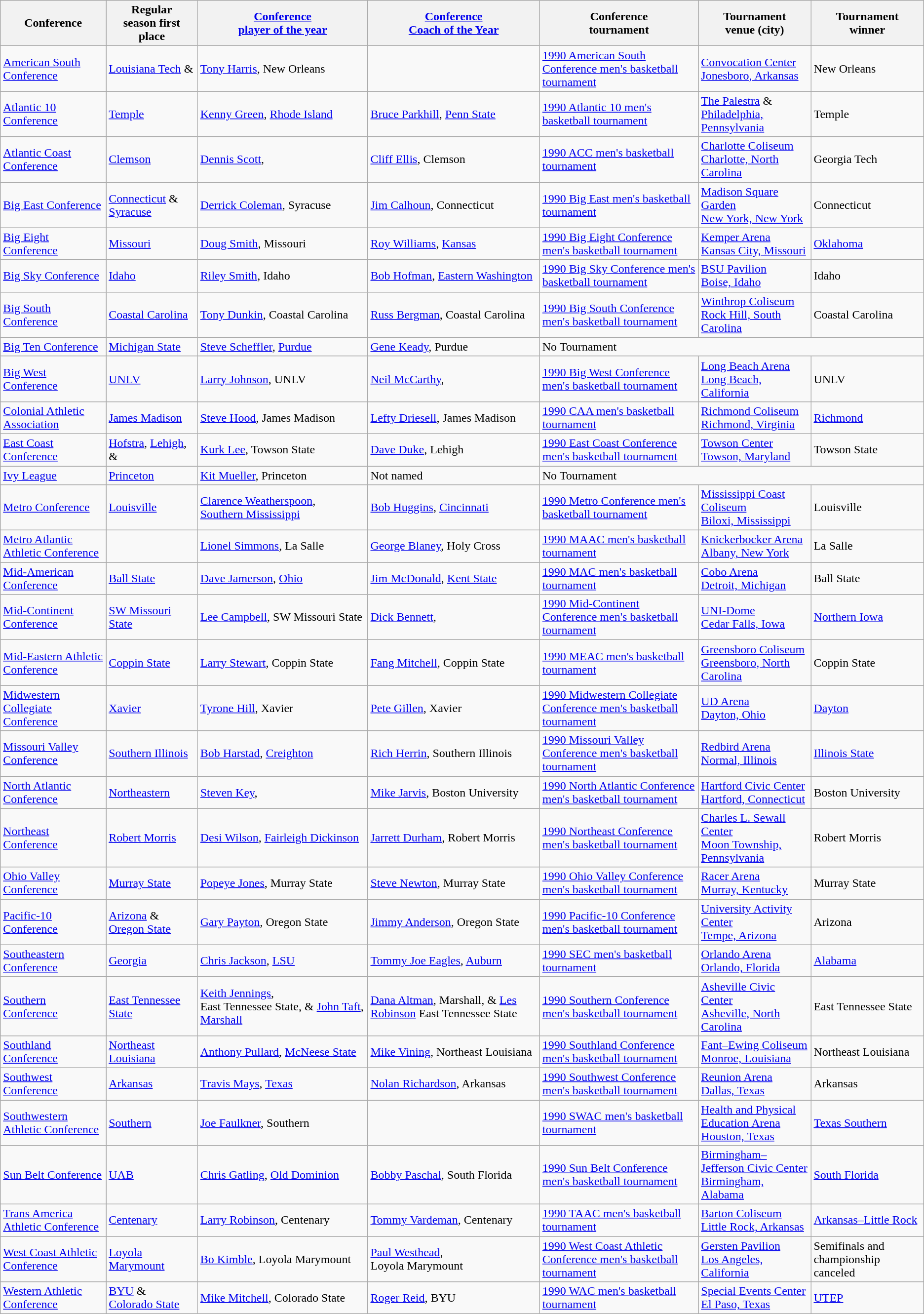<table class="wikitable">
<tr>
<th>Conference</th>
<th>Regular <br> season first place</th>
<th><a href='#'>Conference <br> player of the year</a></th>
<th><a href='#'>Conference <br> Coach of the Year</a></th>
<th>Conference <br> tournament</th>
<th>Tournament <br> venue (city)</th>
<th>Tournament <br> winner</th>
</tr>
<tr>
<td><a href='#'>American South Conference</a></td>
<td><a href='#'>Louisiana Tech</a> & </td>
<td><a href='#'>Tony Harris</a>, New Orleans</td>
<td></td>
<td><a href='#'>1990 American South Conference men's basketball tournament</a></td>
<td><a href='#'>Convocation Center</a><br><a href='#'>Jonesboro, Arkansas</a></td>
<td>New Orleans</td>
</tr>
<tr>
<td><a href='#'>Atlantic 10 Conference</a></td>
<td><a href='#'>Temple</a></td>
<td><a href='#'>Kenny Green</a>, <a href='#'>Rhode Island</a></td>
<td><a href='#'>Bruce Parkhill</a>, <a href='#'>Penn State</a></td>
<td><a href='#'>1990 Atlantic 10 men's basketball tournament</a></td>
<td><a href='#'>The Palestra</a> & <br><a href='#'>Philadelphia, Pennsylvania</a></td>
<td>Temple</td>
</tr>
<tr>
<td><a href='#'>Atlantic Coast Conference</a></td>
<td><a href='#'>Clemson</a></td>
<td><a href='#'>Dennis Scott</a>, </td>
<td><a href='#'>Cliff Ellis</a>, Clemson</td>
<td><a href='#'>1990 ACC men's basketball tournament</a></td>
<td><a href='#'>Charlotte Coliseum</a><br><a href='#'>Charlotte, North Carolina</a></td>
<td>Georgia Tech</td>
</tr>
<tr>
<td><a href='#'>Big East Conference</a></td>
<td><a href='#'>Connecticut</a> & <a href='#'>Syracuse</a></td>
<td><a href='#'>Derrick Coleman</a>, Syracuse</td>
<td><a href='#'>Jim Calhoun</a>, Connecticut</td>
<td><a href='#'>1990 Big East men's basketball tournament</a></td>
<td><a href='#'>Madison Square Garden</a><br><a href='#'>New York, New York</a></td>
<td>Connecticut</td>
</tr>
<tr>
<td><a href='#'>Big Eight Conference</a></td>
<td><a href='#'>Missouri</a></td>
<td><a href='#'>Doug Smith</a>, Missouri</td>
<td><a href='#'>Roy Williams</a>, <a href='#'>Kansas</a></td>
<td><a href='#'>1990 Big Eight Conference men's basketball tournament</a></td>
<td><a href='#'>Kemper Arena</a><br><a href='#'>Kansas City, Missouri</a></td>
<td><a href='#'>Oklahoma</a></td>
</tr>
<tr>
<td><a href='#'>Big Sky Conference</a></td>
<td><a href='#'>Idaho</a></td>
<td><a href='#'>Riley Smith</a>, Idaho</td>
<td><a href='#'>Bob Hofman</a>, <a href='#'>Eastern Washington</a></td>
<td><a href='#'>1990 Big Sky Conference men's basketball tournament</a></td>
<td><a href='#'>BSU Pavilion</a><br><a href='#'>Boise, Idaho</a></td>
<td>Idaho</td>
</tr>
<tr>
<td><a href='#'>Big South Conference</a></td>
<td><a href='#'>Coastal Carolina</a></td>
<td><a href='#'>Tony Dunkin</a>, Coastal Carolina</td>
<td><a href='#'>Russ Bergman</a>, Coastal Carolina</td>
<td><a href='#'>1990 Big South Conference men's basketball tournament</a></td>
<td><a href='#'>Winthrop Coliseum</a><br><a href='#'>Rock Hill, South Carolina</a></td>
<td>Coastal Carolina</td>
</tr>
<tr>
<td><a href='#'>Big Ten Conference</a></td>
<td><a href='#'>Michigan State</a></td>
<td><a href='#'>Steve Scheffler</a>, <a href='#'>Purdue</a></td>
<td><a href='#'>Gene Keady</a>, Purdue</td>
<td colspan=3>No Tournament</td>
</tr>
<tr>
<td><a href='#'>Big West Conference</a></td>
<td><a href='#'>UNLV</a></td>
<td><a href='#'>Larry Johnson</a>, UNLV</td>
<td><a href='#'>Neil McCarthy</a>, </td>
<td><a href='#'>1990 Big West Conference men's basketball tournament</a></td>
<td><a href='#'>Long Beach Arena</a><br><a href='#'>Long Beach, California</a></td>
<td>UNLV</td>
</tr>
<tr>
<td><a href='#'>Colonial Athletic Association</a></td>
<td><a href='#'>James Madison</a></td>
<td><a href='#'>Steve Hood</a>, James Madison</td>
<td><a href='#'>Lefty Driesell</a>, James Madison</td>
<td><a href='#'>1990 CAA men's basketball tournament</a></td>
<td><a href='#'>Richmond Coliseum</a><br><a href='#'>Richmond, Virginia</a></td>
<td><a href='#'>Richmond</a></td>
</tr>
<tr>
<td><a href='#'>East Coast Conference</a></td>
<td><a href='#'>Hofstra</a>, <a href='#'>Lehigh</a>, & </td>
<td><a href='#'>Kurk Lee</a>, Towson State</td>
<td><a href='#'>Dave Duke</a>, Lehigh</td>
<td><a href='#'>1990 East Coast Conference men's basketball tournament</a></td>
<td><a href='#'>Towson Center</a><br><a href='#'>Towson, Maryland</a></td>
<td>Towson State</td>
</tr>
<tr>
<td><a href='#'>Ivy League</a></td>
<td><a href='#'>Princeton</a></td>
<td><a href='#'>Kit Mueller</a>, Princeton</td>
<td>Not named</td>
<td colspan=3>No Tournament</td>
</tr>
<tr>
<td><a href='#'>Metro Conference</a></td>
<td><a href='#'>Louisville</a></td>
<td><a href='#'>Clarence Weatherspoon</a>, <a href='#'>Southern Mississippi</a></td>
<td><a href='#'>Bob Huggins</a>, <a href='#'>Cincinnati</a></td>
<td><a href='#'>1990 Metro Conference men's basketball tournament</a></td>
<td><a href='#'>Mississippi Coast Coliseum</a><br><a href='#'>Biloxi, Mississippi</a></td>
<td>Louisville</td>
</tr>
<tr>
<td><a href='#'>Metro Atlantic Athletic Conference</a></td>
<td><br></td>
<td><a href='#'>Lionel Simmons</a>, La Salle</td>
<td><a href='#'>George Blaney</a>, Holy Cross</td>
<td><a href='#'>1990 MAAC men's basketball tournament</a></td>
<td><a href='#'>Knickerbocker Arena</a><br><a href='#'>Albany, New York</a></td>
<td>La Salle</td>
</tr>
<tr>
<td><a href='#'>Mid-American Conference</a></td>
<td><a href='#'>Ball State</a></td>
<td><a href='#'>Dave Jamerson</a>, <a href='#'>Ohio</a></td>
<td><a href='#'>Jim McDonald</a>, <a href='#'>Kent State</a></td>
<td><a href='#'>1990 MAC men's basketball tournament</a></td>
<td><a href='#'>Cobo Arena</a><br><a href='#'>Detroit, Michigan</a></td>
<td>Ball State</td>
</tr>
<tr>
<td><a href='#'>Mid-Continent Conference</a></td>
<td><a href='#'>SW Missouri State</a></td>
<td><a href='#'>Lee Campbell</a>, SW Missouri State</td>
<td><a href='#'>Dick Bennett</a>, </td>
<td><a href='#'>1990 Mid-Continent Conference men's basketball tournament</a></td>
<td><a href='#'>UNI-Dome</a><br><a href='#'>Cedar Falls, Iowa</a></td>
<td><a href='#'>Northern Iowa</a></td>
</tr>
<tr>
<td><a href='#'>Mid-Eastern Athletic Conference</a></td>
<td><a href='#'>Coppin State</a></td>
<td><a href='#'>Larry Stewart</a>, Coppin State</td>
<td><a href='#'>Fang Mitchell</a>, Coppin State</td>
<td><a href='#'>1990 MEAC men's basketball tournament</a></td>
<td><a href='#'>Greensboro Coliseum</a><br><a href='#'>Greensboro, North Carolina</a></td>
<td>Coppin State</td>
</tr>
<tr>
<td><a href='#'>Midwestern Collegiate Conference</a></td>
<td><a href='#'>Xavier</a></td>
<td><a href='#'>Tyrone Hill</a>, Xavier</td>
<td><a href='#'>Pete Gillen</a>, Xavier</td>
<td><a href='#'>1990 Midwestern Collegiate Conference men's basketball tournament</a></td>
<td><a href='#'>UD Arena</a><br><a href='#'>Dayton, Ohio</a></td>
<td><a href='#'>Dayton</a></td>
</tr>
<tr>
<td><a href='#'>Missouri Valley Conference</a></td>
<td><a href='#'>Southern Illinois</a></td>
<td><a href='#'>Bob Harstad</a>, <a href='#'>Creighton</a></td>
<td><a href='#'>Rich Herrin</a>, Southern Illinois</td>
<td><a href='#'>1990 Missouri Valley Conference men's basketball tournament</a></td>
<td><a href='#'>Redbird Arena</a><br><a href='#'>Normal, Illinois</a></td>
<td><a href='#'>Illinois State</a></td>
</tr>
<tr>
<td><a href='#'>North Atlantic Conference</a></td>
<td><a href='#'>Northeastern</a></td>
<td><a href='#'>Steven Key</a>, </td>
<td><a href='#'>Mike Jarvis</a>, Boston University</td>
<td><a href='#'>1990 North Atlantic Conference men's basketball tournament</a></td>
<td><a href='#'>Hartford Civic Center</a><br> <a href='#'>Hartford, Connecticut</a></td>
<td>Boston University</td>
</tr>
<tr>
<td><a href='#'>Northeast Conference</a></td>
<td><a href='#'>Robert Morris</a></td>
<td><a href='#'>Desi Wilson</a>, <a href='#'>Fairleigh Dickinson</a></td>
<td><a href='#'>Jarrett Durham</a>, Robert Morris</td>
<td><a href='#'>1990 Northeast Conference men's basketball tournament</a></td>
<td><a href='#'>Charles L. Sewall Center</a><br><a href='#'>Moon Township, Pennsylvania</a></td>
<td>Robert Morris</td>
</tr>
<tr>
<td><a href='#'>Ohio Valley Conference</a></td>
<td><a href='#'>Murray State</a></td>
<td><a href='#'>Popeye Jones</a>, Murray State</td>
<td><a href='#'>Steve Newton</a>, Murray State</td>
<td><a href='#'>1990 Ohio Valley Conference men's basketball tournament</a></td>
<td><a href='#'>Racer Arena</a><br><a href='#'>Murray, Kentucky</a></td>
<td>Murray State</td>
</tr>
<tr>
<td><a href='#'>Pacific-10 Conference</a></td>
<td><a href='#'>Arizona</a> & <a href='#'>Oregon State</a></td>
<td><a href='#'>Gary Payton</a>, Oregon State</td>
<td><a href='#'>Jimmy Anderson</a>, Oregon State</td>
<td><a href='#'>1990 Pacific-10 Conference men's basketball tournament</a></td>
<td><a href='#'>University Activity Center</a><br><a href='#'>Tempe, Arizona</a></td>
<td>Arizona</td>
</tr>
<tr>
<td><a href='#'>Southeastern Conference</a></td>
<td><a href='#'>Georgia</a></td>
<td><a href='#'>Chris Jackson</a>, <a href='#'>LSU</a></td>
<td><a href='#'>Tommy Joe Eagles</a>, <a href='#'>Auburn</a></td>
<td><a href='#'>1990 SEC men's basketball tournament</a></td>
<td><a href='#'>Orlando Arena</a><br><a href='#'>Orlando, Florida</a></td>
<td><a href='#'>Alabama</a></td>
</tr>
<tr>
<td><a href='#'>Southern Conference</a></td>
<td><a href='#'>East Tennessee State</a></td>
<td><a href='#'>Keith Jennings</a>, East Tennessee State, & <a href='#'>John Taft</a>, <a href='#'>Marshall</a></td>
<td><a href='#'>Dana Altman</a>, Marshall, & <a href='#'>Les Robinson</a> East Tennessee State</td>
<td><a href='#'>1990 Southern Conference men's basketball tournament</a></td>
<td><a href='#'>Asheville Civic Center</a><br><a href='#'>Asheville, North Carolina</a></td>
<td>East Tennessee State</td>
</tr>
<tr>
<td><a href='#'>Southland Conference</a></td>
<td><a href='#'>Northeast Louisiana</a></td>
<td><a href='#'>Anthony Pullard</a>, <a href='#'>McNeese State</a></td>
<td><a href='#'>Mike Vining</a>, Northeast Louisiana</td>
<td><a href='#'>1990 Southland Conference men's basketball tournament</a></td>
<td><a href='#'>Fant–Ewing Coliseum</a><br><a href='#'>Monroe, Louisiana</a></td>
<td>Northeast Louisiana</td>
</tr>
<tr>
<td><a href='#'>Southwest Conference</a></td>
<td><a href='#'>Arkansas</a></td>
<td><a href='#'>Travis Mays</a>, <a href='#'>Texas</a></td>
<td><a href='#'>Nolan Richardson</a>, Arkansas</td>
<td><a href='#'>1990 Southwest Conference men's basketball tournament</a></td>
<td><a href='#'>Reunion Arena</a><br><a href='#'>Dallas, Texas</a></td>
<td>Arkansas</td>
</tr>
<tr>
<td><a href='#'>Southwestern Athletic Conference</a></td>
<td><a href='#'>Southern</a></td>
<td><a href='#'>Joe Faulkner</a>, Southern</td>
<td></td>
<td><a href='#'>1990 SWAC men's basketball tournament</a></td>
<td><a href='#'>Health and Physical Education Arena</a><br><a href='#'>Houston, Texas</a></td>
<td><a href='#'>Texas Southern</a></td>
</tr>
<tr>
<td><a href='#'>Sun Belt Conference</a></td>
<td><a href='#'>UAB</a></td>
<td><a href='#'>Chris Gatling</a>, <a href='#'>Old Dominion</a></td>
<td><a href='#'>Bobby Paschal</a>, South Florida</td>
<td><a href='#'>1990 Sun Belt Conference men's basketball tournament</a></td>
<td><a href='#'>Birmingham–Jefferson Civic Center</a><br><a href='#'>Birmingham, Alabama</a></td>
<td><a href='#'>South Florida</a></td>
</tr>
<tr>
<td><a href='#'>Trans America Athletic Conference</a></td>
<td><a href='#'>Centenary</a></td>
<td><a href='#'>Larry Robinson</a>, Centenary</td>
<td><a href='#'>Tommy Vardeman</a>, Centenary</td>
<td><a href='#'>1990 TAAC men's basketball tournament</a></td>
<td><a href='#'>Barton Coliseum</a><br><a href='#'>Little Rock, Arkansas</a></td>
<td><a href='#'>Arkansas–Little Rock</a></td>
</tr>
<tr>
<td><a href='#'>West Coast Athletic Conference</a></td>
<td><a href='#'>Loyola Marymount</a></td>
<td><a href='#'>Bo Kimble</a>, Loyola Marymount</td>
<td><a href='#'>Paul Westhead</a>, Loyola Marymount</td>
<td><a href='#'>1990 West Coast Athletic Conference men's basketball tournament</a></td>
<td><a href='#'>Gersten Pavilion</a><br><a href='#'>Los Angeles, California</a></td>
<td>Semifinals and championship canceled</td>
</tr>
<tr>
<td><a href='#'>Western Athletic Conference</a></td>
<td><a href='#'>BYU</a> & <a href='#'>Colorado State</a></td>
<td><a href='#'>Mike Mitchell</a>, Colorado State</td>
<td><a href='#'>Roger Reid</a>, BYU</td>
<td><a href='#'>1990 WAC men's basketball tournament</a></td>
<td><a href='#'>Special Events Center</a><br><a href='#'>El Paso, Texas</a></td>
<td><a href='#'>UTEP</a></td>
</tr>
</table>
